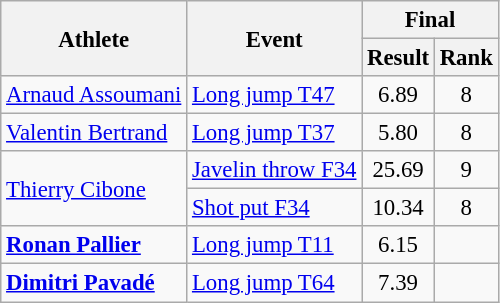<table class=wikitable style="font-size:95%">
<tr>
<th rowspan="2">Athlete</th>
<th rowspan="2">Event</th>
<th colspan="2">Final</th>
</tr>
<tr>
<th>Result</th>
<th>Rank</th>
</tr>
<tr align=center>
<td align=left><a href='#'>Arnaud Assoumani</a></td>
<td align=left><a href='#'>Long jump T47</a></td>
<td>6.89</td>
<td>8</td>
</tr>
<tr align=center>
<td align=left><a href='#'>Valentin Bertrand</a></td>
<td align=left><a href='#'>Long jump T37</a></td>
<td>5.80</td>
<td>8</td>
</tr>
<tr align=center>
<td align=left rowspan=2><a href='#'>Thierry Cibone</a></td>
<td align=left><a href='#'>Javelin throw F34</a></td>
<td>25.69</td>
<td>9</td>
</tr>
<tr align=center>
<td align=left><a href='#'>Shot put F34</a></td>
<td>10.34</td>
<td>8</td>
</tr>
<tr align=center>
<td align=left><strong><a href='#'>Ronan Pallier</a></strong></td>
<td align=left><a href='#'>Long jump T11</a></td>
<td>6.15</td>
<td></td>
</tr>
<tr align=center>
<td align=left><strong><a href='#'>Dimitri Pavadé</a></strong></td>
<td align=left><a href='#'>Long jump T64</a></td>
<td>7.39</td>
<td></td>
</tr>
</table>
